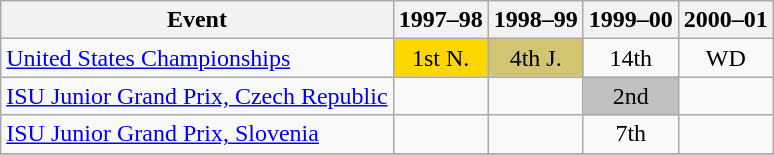<table class="wikitable">
<tr>
<th>Event</th>
<th>1997–98</th>
<th>1998–99</th>
<th>1999–00</th>
<th>2000–01</th>
</tr>
<tr>
<td><a href='#'>United States Championships</a></td>
<td align="center" bgcolor="gold">1st N.</td>
<td align="center" bgcolor="#d1c571">4th J.</td>
<td align="center">14th</td>
<td align="center">WD</td>
</tr>
<tr>
<td><a href='#'>ISU Junior Grand Prix, Czech Republic</a></td>
<td></td>
<td></td>
<td align="center" bgcolor="silver">2nd</td>
<td></td>
</tr>
<tr>
<td><a href='#'>ISU Junior Grand Prix, Slovenia</a></td>
<td></td>
<td></td>
<td align="center">7th</td>
<td></td>
</tr>
<tr>
</tr>
</table>
